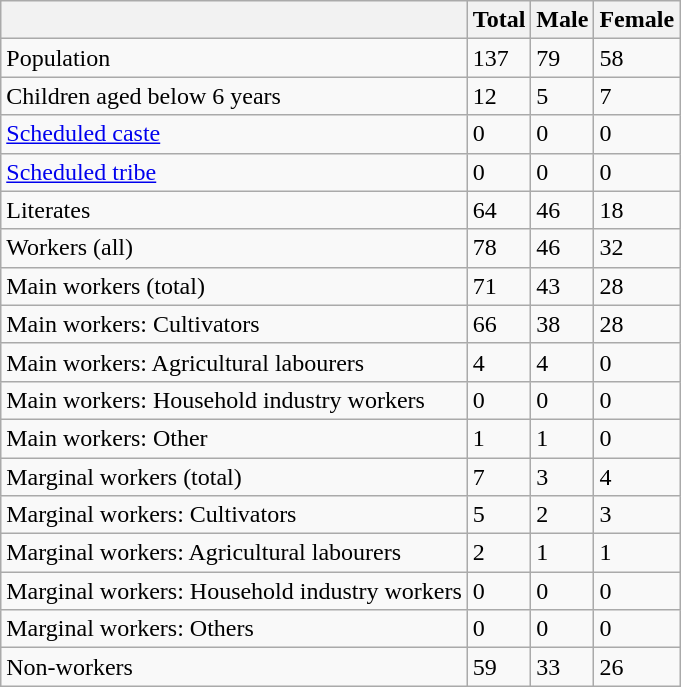<table class="wikitable sortable">
<tr>
<th></th>
<th>Total</th>
<th>Male</th>
<th>Female</th>
</tr>
<tr>
<td>Population</td>
<td>137</td>
<td>79</td>
<td>58</td>
</tr>
<tr>
<td>Children aged below 6 years</td>
<td>12</td>
<td>5</td>
<td>7</td>
</tr>
<tr>
<td><a href='#'>Scheduled caste</a></td>
<td>0</td>
<td>0</td>
<td>0</td>
</tr>
<tr>
<td><a href='#'>Scheduled tribe</a></td>
<td>0</td>
<td>0</td>
<td>0</td>
</tr>
<tr>
<td>Literates</td>
<td>64</td>
<td>46</td>
<td>18</td>
</tr>
<tr>
<td>Workers (all)</td>
<td>78</td>
<td>46</td>
<td>32</td>
</tr>
<tr>
<td>Main workers (total)</td>
<td>71</td>
<td>43</td>
<td>28</td>
</tr>
<tr>
<td>Main workers: Cultivators</td>
<td>66</td>
<td>38</td>
<td>28</td>
</tr>
<tr>
<td>Main workers: Agricultural labourers</td>
<td>4</td>
<td>4</td>
<td>0</td>
</tr>
<tr>
<td>Main workers: Household industry workers</td>
<td>0</td>
<td>0</td>
<td>0</td>
</tr>
<tr>
<td>Main workers: Other</td>
<td>1</td>
<td>1</td>
<td>0</td>
</tr>
<tr>
<td>Marginal workers (total)</td>
<td>7</td>
<td>3</td>
<td>4</td>
</tr>
<tr>
<td>Marginal workers: Cultivators</td>
<td>5</td>
<td>2</td>
<td>3</td>
</tr>
<tr>
<td>Marginal workers: Agricultural labourers</td>
<td>2</td>
<td>1</td>
<td>1</td>
</tr>
<tr>
<td>Marginal workers: Household industry workers</td>
<td>0</td>
<td>0</td>
<td>0</td>
</tr>
<tr>
<td>Marginal workers: Others</td>
<td>0</td>
<td>0</td>
<td>0</td>
</tr>
<tr>
<td>Non-workers</td>
<td>59</td>
<td>33</td>
<td>26</td>
</tr>
</table>
